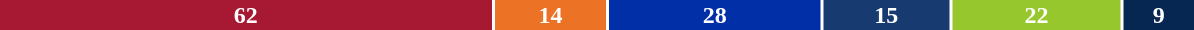<table style="width:50em; font-weight:bold; text-align:center">
<tr>
<td style="background:#a71932; width:35%; color:white;">62</td>
<td style="background:#EC7225; width:8%; color:white;">14</td>
<td style="background:#002FA7; width:15%; color:white;">28</td>
<td style="background:#173A70; width:9%; color:white;">15</td>
<td style="background:#96C82D; width:12%; color:white;">22</td>
<td style="background:#062751; width:5%; color:white;">9</td>
</tr>
<tr>
<td><a href='#'></a></td>
<td><a href='#'></a></td>
<td><a href='#'></a></td>
<td><a href='#'></a></td>
<td><a href='#'></a></td>
<td><a href='#'></a></td>
</tr>
</table>
